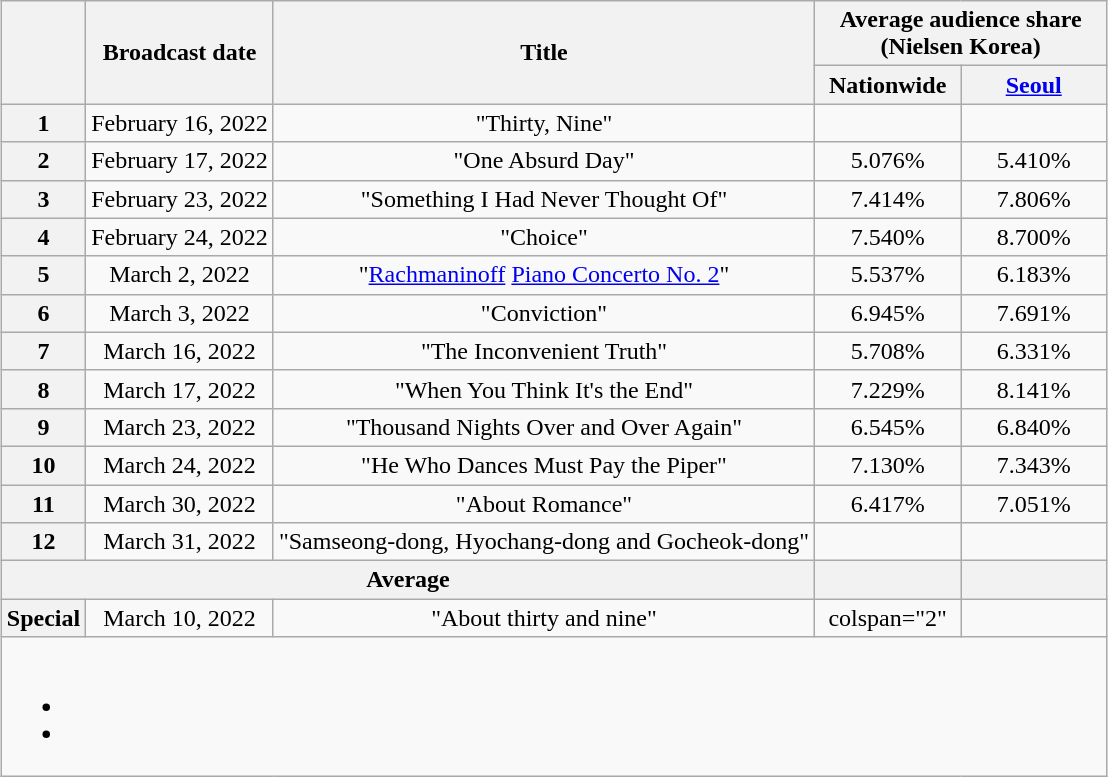<table class="wikitable" style="text-align:center; max-width:760px; margin-left: auto; margin-right: auto">
<tr>
<th rowspan="2"></th>
<th rowspan="2">Broadcast date</th>
<th rowspan="2">Title</th>
<th colspan="2">Average audience share (Nielsen Korea)</th>
</tr>
<tr>
<th width="90">Nationwide</th>
<th width="90"><a href='#'>Seoul</a></th>
</tr>
<tr>
<th scope="row">1</th>
<td>February 16, 2022</td>
<td>"Thirty, Nine"</td>
<td> </td>
<td> </td>
</tr>
<tr>
<th scope="row">2</th>
<td>February 17, 2022</td>
<td>"One Absurd Day"</td>
<td>5.076% </td>
<td>5.410% </td>
</tr>
<tr>
<th scope="row">3</th>
<td>February 23, 2022</td>
<td>"Something I Had Never Thought Of"</td>
<td>7.414% </td>
<td>7.806% </td>
</tr>
<tr>
<th scope="row">4</th>
<td>February 24, 2022</td>
<td>"Choice"</td>
<td>7.540% </td>
<td>8.700% </td>
</tr>
<tr>
<th scope="row">5</th>
<td>March 2, 2022</td>
<td>"<a href='#'>Rachmaninoff</a> <a href='#'>Piano Concerto No. 2</a>"</td>
<td>5.537% </td>
<td>6.183% </td>
</tr>
<tr>
<th scope="row">6</th>
<td>March 3, 2022</td>
<td>"Conviction"</td>
<td>6.945% </td>
<td>7.691% </td>
</tr>
<tr>
<th scope="row">7</th>
<td>March 16, 2022 </td>
<td>"The Inconvenient Truth"</td>
<td>5.708% </td>
<td>6.331% </td>
</tr>
<tr>
<th scope="row">8</th>
<td>March 17, 2022</td>
<td>"When You Think It's the End"</td>
<td>7.229% </td>
<td>8.141% </td>
</tr>
<tr>
<th scope="row">9</th>
<td>March 23, 2022</td>
<td>"Thousand Nights Over and Over Again"</td>
<td>6.545% </td>
<td>6.840% </td>
</tr>
<tr>
<th scope="row">10</th>
<td>March 24, 2022</td>
<td>"He Who Dances Must Pay the Piper"</td>
<td>7.130% </td>
<td>7.343% </td>
</tr>
<tr>
<th scope="row">11</th>
<td>March 30, 2022</td>
<td>"About Romance"</td>
<td>6.417% </td>
<td>7.051% </td>
</tr>
<tr>
<th scope="row">12</th>
<td>March 31, 2022</td>
<td>"Samseong-dong, Hyochang-dong and Gocheok-dong"</td>
<td> </td>
<td> </td>
</tr>
<tr>
<th scope="col" colspan="3">Average</th>
<th scope="col"></th>
<th scope="col"></th>
</tr>
<tr>
<th scope="row">Special</th>
<td>March 10, 2022</td>
<td>"About thirty and nine"</td>
<td>colspan="2" </td>
</tr>
<tr>
<td colspan="5"><br><ul><li></li><li></li></ul></td>
</tr>
</table>
